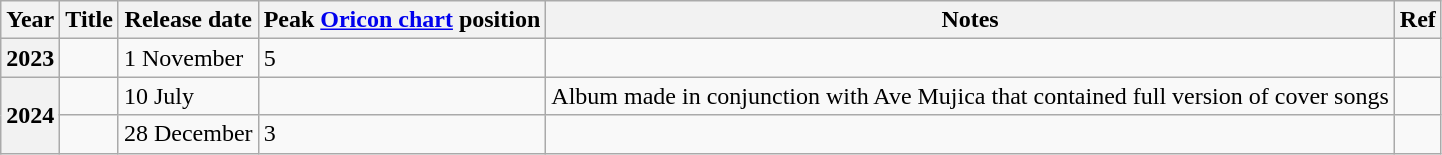<table class="wikitable" text-align: center>
<tr>
<th>Year</th>
<th>Title</th>
<th>Release date</th>
<th>Peak <a href='#'>Oricon chart</a> position</th>
<th>Notes</th>
<th>Ref</th>
</tr>
<tr>
<th>2023</th>
<td></td>
<td>1 November</td>
<td>5</td>
<td></td>
<td></td>
</tr>
<tr>
<th rowspan="2">2024</th>
<td></td>
<td>10 July</td>
<td></td>
<td>Album made in conjunction with Ave Mujica that contained full version of cover songs</td>
<td></td>
</tr>
<tr>
<td></td>
<td>28 December</td>
<td>3</td>
<td></td>
<td></td>
</tr>
</table>
